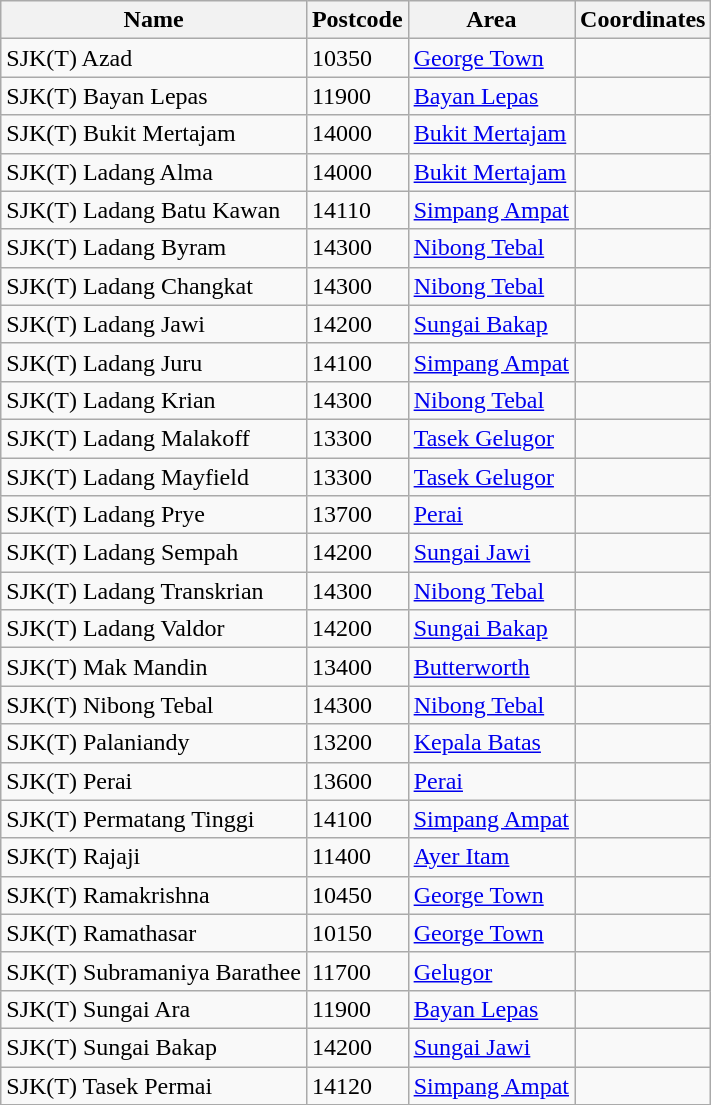<table class="wikitable sortable">
<tr>
<th>Name</th>
<th>Postcode</th>
<th>Area</th>
<th>Coordinates</th>
</tr>
<tr>
<td>SJK(T) Azad</td>
<td>10350</td>
<td><a href='#'>George Town</a></td>
<td></td>
</tr>
<tr>
<td>SJK(T) Bayan Lepas</td>
<td>11900</td>
<td><a href='#'>Bayan Lepas</a></td>
<td></td>
</tr>
<tr>
<td>SJK(T) Bukit Mertajam</td>
<td>14000</td>
<td><a href='#'>Bukit Mertajam</a></td>
<td></td>
</tr>
<tr>
<td>SJK(T) Ladang Alma</td>
<td>14000</td>
<td><a href='#'>Bukit Mertajam</a></td>
<td></td>
</tr>
<tr>
<td>SJK(T) Ladang Batu Kawan</td>
<td>14110</td>
<td><a href='#'>Simpang Ampat</a></td>
<td></td>
</tr>
<tr>
<td>SJK(T) Ladang Byram</td>
<td>14300</td>
<td><a href='#'>Nibong Tebal</a></td>
<td></td>
</tr>
<tr>
<td>SJK(T) Ladang Changkat</td>
<td>14300</td>
<td><a href='#'>Nibong Tebal</a></td>
<td></td>
</tr>
<tr>
<td>SJK(T) Ladang Jawi</td>
<td>14200</td>
<td><a href='#'>Sungai Bakap</a></td>
<td></td>
</tr>
<tr>
<td>SJK(T) Ladang Juru</td>
<td>14100</td>
<td><a href='#'>Simpang Ampat</a></td>
<td></td>
</tr>
<tr>
<td>SJK(T) Ladang Krian</td>
<td>14300</td>
<td><a href='#'>Nibong Tebal</a></td>
<td></td>
</tr>
<tr>
<td>SJK(T) Ladang Malakoff</td>
<td>13300</td>
<td><a href='#'>Tasek Gelugor</a></td>
<td></td>
</tr>
<tr>
<td>SJK(T) Ladang Mayfield</td>
<td>13300</td>
<td><a href='#'>Tasek Gelugor</a></td>
<td></td>
</tr>
<tr>
<td>SJK(T) Ladang Prye</td>
<td>13700</td>
<td><a href='#'>Perai</a></td>
<td></td>
</tr>
<tr>
<td>SJK(T) Ladang Sempah</td>
<td>14200</td>
<td><a href='#'>Sungai Jawi</a></td>
<td></td>
</tr>
<tr>
<td>SJK(T) Ladang Transkrian</td>
<td>14300</td>
<td><a href='#'>Nibong Tebal</a></td>
<td></td>
</tr>
<tr>
<td>SJK(T) Ladang Valdor</td>
<td>14200</td>
<td><a href='#'>Sungai Bakap</a></td>
<td></td>
</tr>
<tr>
<td>SJK(T) Mak Mandin</td>
<td>13400</td>
<td><a href='#'>Butterworth</a></td>
<td></td>
</tr>
<tr>
<td>SJK(T) Nibong Tebal</td>
<td>14300</td>
<td><a href='#'>Nibong Tebal</a></td>
<td></td>
</tr>
<tr>
<td>SJK(T) Palaniandy</td>
<td>13200</td>
<td><a href='#'>Kepala Batas</a></td>
<td></td>
</tr>
<tr>
<td>SJK(T) Perai</td>
<td>13600</td>
<td><a href='#'>Perai</a></td>
<td></td>
</tr>
<tr>
<td>SJK(T) Permatang Tinggi</td>
<td>14100</td>
<td><a href='#'>Simpang Ampat</a></td>
<td></td>
</tr>
<tr>
<td>SJK(T) Rajaji</td>
<td>11400</td>
<td><a href='#'>Ayer Itam</a></td>
<td></td>
</tr>
<tr>
<td>SJK(T) Ramakrishna</td>
<td>10450</td>
<td><a href='#'>George Town</a></td>
<td></td>
</tr>
<tr>
<td>SJK(T) Ramathasar</td>
<td>10150</td>
<td><a href='#'>George Town</a></td>
<td></td>
</tr>
<tr>
<td>SJK(T) Subramaniya Barathee</td>
<td>11700</td>
<td><a href='#'>Gelugor</a></td>
<td></td>
</tr>
<tr>
<td>SJK(T) Sungai Ara</td>
<td>11900</td>
<td><a href='#'>Bayan Lepas</a></td>
<td></td>
</tr>
<tr>
<td>SJK(T) Sungai Bakap</td>
<td>14200</td>
<td><a href='#'>Sungai Jawi</a></td>
<td></td>
</tr>
<tr>
<td>SJK(T) Tasek Permai</td>
<td>14120</td>
<td><a href='#'>Simpang Ampat</a></td>
<td></td>
</tr>
<tr>
</tr>
</table>
